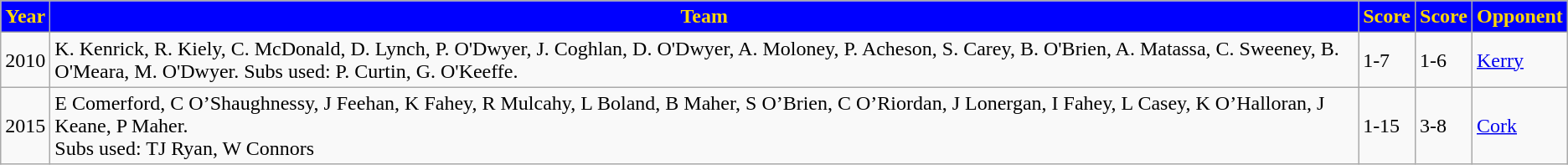<table class="wikitable">
<tr style="text-align:center;background:blue;color:gold;">
<td><strong>Year</strong></td>
<td><strong>Team</strong></td>
<td><strong>Score</strong></td>
<td><strong>Score</strong></td>
<td><strong>Opponent</strong></td>
</tr>
<tr>
<td>2010</td>
<td>K. Kenrick, R. Kiely, C. McDonald, D. Lynch, P. O'Dwyer, J. Coghlan, D. O'Dwyer, A. Moloney, P. Acheson, S. Carey, B. O'Brien, A. Matassa, C. Sweeney, B. O'Meara, M. O'Dwyer. Subs used: P. Curtin, G. O'Keeffe.</td>
<td>1-7</td>
<td>1-6</td>
<td><a href='#'>Kerry</a></td>
</tr>
<tr>
<td>2015</td>
<td>E Comerford, C O’Shaughnessy, J Feehan, K Fahey, R Mulcahy, L Boland, B Maher, S O’Brien, C O’Riordan, J Lonergan, I Fahey, L Casey, K O’Halloran, J Keane, P Maher.<br>Subs used: TJ Ryan, W Connors</td>
<td>1-15</td>
<td>3-8</td>
<td><a href='#'>Cork</a></td>
</tr>
</table>
